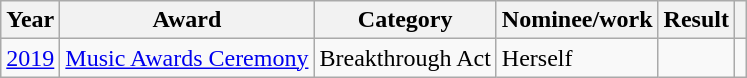<table class="wikitable">
<tr>
<th>Year</th>
<th>Award</th>
<th>Category</th>
<th>Nominee/work</th>
<th>Result</th>
<th></th>
</tr>
<tr>
<td><a href='#'>2019</a></td>
<td><a href='#'>Music Awards Ceremony</a></td>
<td>Breakthrough Act</td>
<td>Herself</td>
<td></td>
<td></td>
</tr>
</table>
